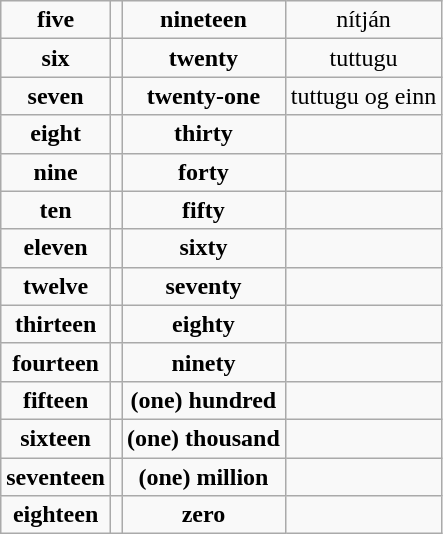<table class="wikitable" style="text-align:center;">
<tr>
<td><strong>five</strong></td>
<td></td>
<td><strong>nineteen</strong></td>
<td>nítján</td>
</tr>
<tr>
<td><strong>six</strong></td>
<td></td>
<td><strong>twenty</strong></td>
<td>tuttugu</td>
</tr>
<tr>
<td><strong>seven</strong></td>
<td></td>
<td><strong>twenty-one</strong></td>
<td>tuttugu og einn</td>
</tr>
<tr>
<td><strong>eight</strong></td>
<td></td>
<td><strong>thirty</strong></td>
<td></td>
</tr>
<tr>
<td><strong>nine</strong></td>
<td></td>
<td><strong>forty</strong></td>
<td></td>
</tr>
<tr>
<td><strong>ten</strong></td>
<td></td>
<td><strong>fifty</strong></td>
<td></td>
</tr>
<tr>
<td><strong>eleven</strong></td>
<td></td>
<td><strong>sixty</strong></td>
<td></td>
</tr>
<tr>
<td><strong>twelve</strong></td>
<td></td>
<td><strong>seventy</strong></td>
<td></td>
</tr>
<tr>
<td><strong>thirteen</strong></td>
<td></td>
<td><strong>eighty</strong></td>
<td></td>
</tr>
<tr>
<td><strong>fourteen</strong></td>
<td></td>
<td><strong>ninety</strong></td>
<td></td>
</tr>
<tr>
<td><strong>fifteen</strong></td>
<td></td>
<td><strong>(one) hundred</strong></td>
<td></td>
</tr>
<tr>
<td><strong>sixteen</strong></td>
<td></td>
<td><strong>(one) thousand</strong></td>
<td></td>
</tr>
<tr>
<td><strong>seventeen</strong></td>
<td></td>
<td><strong>(one) million</strong></td>
<td></td>
</tr>
<tr>
<td><strong>eighteen</strong></td>
<td></td>
<td><strong>zero</strong></td>
<td></td>
</tr>
</table>
